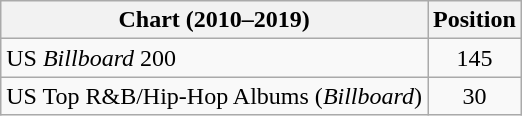<table class="wikitable sortable">
<tr>
<th scope="col">Chart (2010–2019)</th>
<th scope="col">Position</th>
</tr>
<tr>
<td>US <em>Billboard</em> 200</td>
<td style="text-align:center">145</td>
</tr>
<tr>
<td>US Top R&B/Hip-Hop Albums (<em>Billboard</em>)</td>
<td style="text-align:center">30</td>
</tr>
</table>
